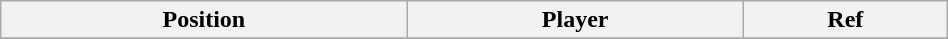<table class="wikitable sortable" style="width:50%; text-align:center; font-size:100%; text-align:left;">
<tr>
<th>Position</th>
<th>Player</th>
<th>Ref</th>
</tr>
<tr>
</tr>
</table>
